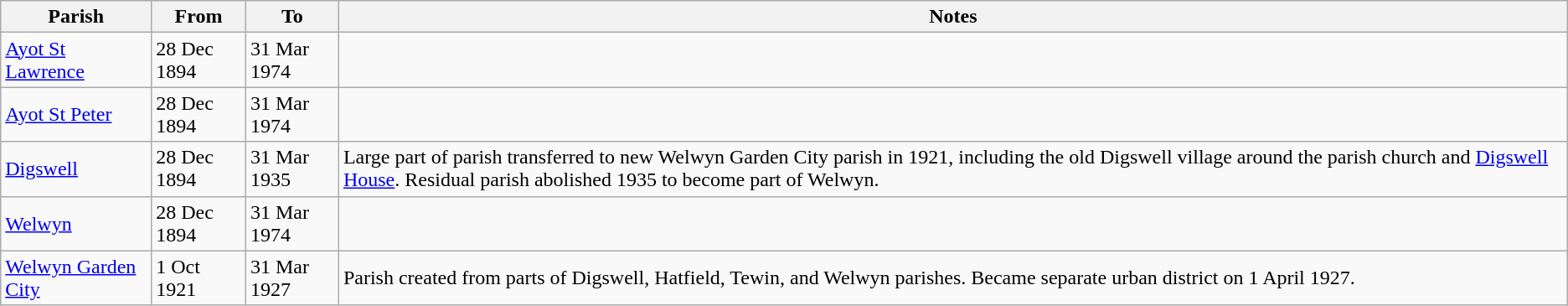<table class="wikitable sortable">
<tr>
<th>Parish</th>
<th>From</th>
<th>To</th>
<th class="unsortable">Notes</th>
</tr>
<tr>
<td><a href='#'>Ayot St Lawrence</a></td>
<td>28 Dec 1894</td>
<td>31 Mar 1974</td>
<td></td>
</tr>
<tr>
<td><a href='#'>Ayot St Peter</a></td>
<td>28 Dec 1894</td>
<td>31 Mar 1974</td>
<td></td>
</tr>
<tr>
<td><a href='#'>Digswell</a></td>
<td>28 Dec 1894</td>
<td>31 Mar 1935</td>
<td>Large part of parish transferred to new Welwyn Garden City parish in 1921, including the old Digswell village around the parish church and <a href='#'>Digswell House</a>. Residual parish abolished 1935 to become part of Welwyn.</td>
</tr>
<tr>
<td><a href='#'>Welwyn</a></td>
<td>28 Dec 1894</td>
<td>31 Mar 1974</td>
<td></td>
</tr>
<tr>
<td><a href='#'>Welwyn Garden City</a></td>
<td>1 Oct 1921</td>
<td>31 Mar 1927</td>
<td>Parish created from parts of Digswell, Hatfield, Tewin, and Welwyn parishes. Became separate urban district on 1 April 1927.</td>
</tr>
</table>
